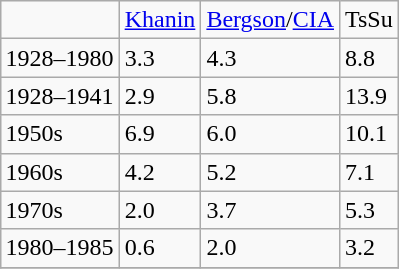<table class="wikitable" ALIGN="right">
<tr>
<td></td>
<td><a href='#'>Khanin</a></td>
<td><a href='#'>Bergson</a>/<a href='#'>CIA</a></td>
<td>TsSu</td>
</tr>
<tr>
<td>1928–1980</td>
<td>3.3</td>
<td>4.3</td>
<td>8.8</td>
</tr>
<tr>
<td>1928–1941</td>
<td>2.9</td>
<td>5.8</td>
<td>13.9</td>
</tr>
<tr>
<td>1950s</td>
<td>6.9</td>
<td>6.0</td>
<td>10.1</td>
</tr>
<tr>
<td>1960s</td>
<td>4.2</td>
<td>5.2</td>
<td>7.1</td>
</tr>
<tr>
<td>1970s</td>
<td>2.0</td>
<td>3.7</td>
<td>5.3</td>
</tr>
<tr>
<td>1980–1985</td>
<td>0.6</td>
<td>2.0</td>
<td>3.2</td>
</tr>
<tr>
</tr>
</table>
